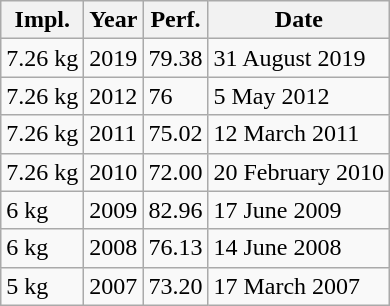<table class="wikitable" border="1">
<tr>
<th>Impl.</th>
<th>Year</th>
<th>Perf.</th>
<th>Date</th>
</tr>
<tr>
<td>7.26 kg</td>
<td>2019</td>
<td>79.38</td>
<td>31 August 2019</td>
</tr>
<tr>
<td>7.26 kg</td>
<td>2012</td>
<td>76</td>
<td>5 May 2012</td>
</tr>
<tr>
<td>7.26 kg</td>
<td>2011</td>
<td>75.02</td>
<td>12 March 2011</td>
</tr>
<tr>
<td>7.26 kg</td>
<td>2010</td>
<td>72.00</td>
<td>20 February 2010</td>
</tr>
<tr>
<td>6 kg</td>
<td>2009</td>
<td>82.96</td>
<td>17 June 2009</td>
</tr>
<tr>
<td>6 kg</td>
<td>2008</td>
<td>76.13</td>
<td>14 June 2008</td>
</tr>
<tr>
<td>5 kg</td>
<td>2007</td>
<td>73.20</td>
<td>17 March 2007</td>
</tr>
</table>
